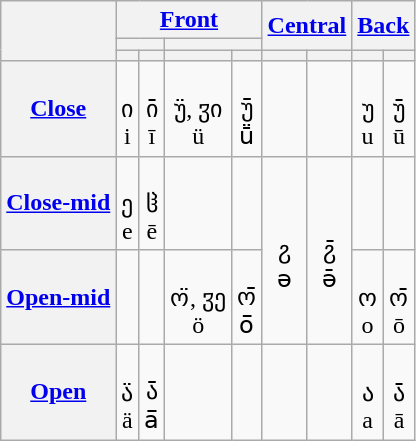<table class="wikitable" style="text-align:center">
<tr>
<th rowspan=3></th>
<th colspan=4><a href='#'>Front</a></th>
<th colspan="2" rowspan="2"><a href='#'>Central</a></th>
<th colspan="2" rowspan="2"><a href='#'>Back</a></th>
</tr>
<tr>
<th colspan=2></th>
<th colspan=2></th>
</tr>
<tr>
<th></th>
<th></th>
<th></th>
<th></th>
<th></th>
<th></th>
<th></th>
<th></th>
</tr>
<tr>
<th><a href='#'>Close</a></th>
<td><br>ი<br>i</td>
<td><br>ი̄<br>ī</td>
<td><br>უ̈, ჳი<br>ü</td>
<td><br>უ̄̈<br>ṻ</td>
<td></td>
<td></td>
<td><br>უ<br>u</td>
<td><br>უ̄<br>ū</td>
</tr>
<tr>
<th><a href='#'>Close-mid</a></th>
<td><br>ე<br>e</td>
<td><br>ჱ<br>ē</td>
<td></td>
<td></td>
<td rowspan=2><br>ჷ<br>ə</td>
<td rowspan="2"><br>ჷ̄<br>ə̄</td>
<td></td>
<td></td>
</tr>
<tr>
<th><a href='#'>Open-mid</a></th>
<td></td>
<td></td>
<td><br>ო̈, ჳე<br>ö</td>
<td><br>ო̄̈<br>ō̈</td>
<td><br>ო<br>o</td>
<td><br>ო̄<br>ō</td>
</tr>
<tr>
<th><a href='#'>Open</a></th>
<td><br>ა̈<br>ä</td>
<td><br>ა̄̈<br>ā̈</td>
<td></td>
<td></td>
<td></td>
<td></td>
<td><br>ა<br>a</td>
<td><br>ა̄<br>ā</td>
</tr>
</table>
